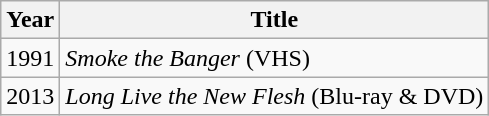<table class="wikitable">
<tr>
<th>Year</th>
<th>Title</th>
</tr>
<tr>
<td style="text-align:center;">1991</td>
<td><em>Smoke the Banger</em> (VHS)</td>
</tr>
<tr>
<td style="text-align:center;">2013</td>
<td><em>Long Live the New Flesh</em> (Blu-ray & DVD)</td>
</tr>
</table>
